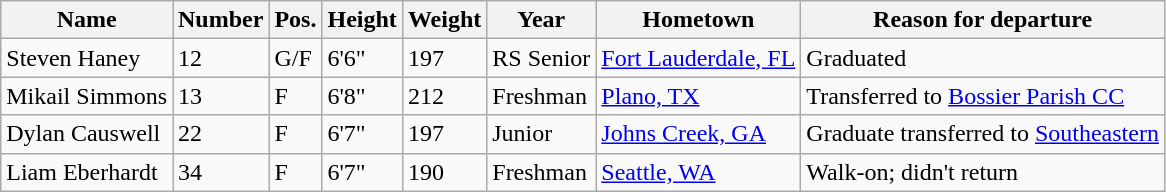<table class="wikitable sortable" border="1">
<tr>
<th>Name</th>
<th>Number</th>
<th>Pos.</th>
<th>Height</th>
<th>Weight</th>
<th>Year</th>
<th>Hometown</th>
<th class="unsortable">Reason for departure</th>
</tr>
<tr>
<td>Steven Haney</td>
<td>12</td>
<td>G/F</td>
<td>6'6"</td>
<td>197</td>
<td>RS Senior</td>
<td><a href='#'>Fort Lauderdale, FL</a></td>
<td>Graduated</td>
</tr>
<tr>
<td>Mikail Simmons</td>
<td>13</td>
<td>F</td>
<td>6'8"</td>
<td>212</td>
<td>Freshman</td>
<td><a href='#'>Plano, TX</a></td>
<td>Transferred to <a href='#'>Bossier Parish CC</a></td>
</tr>
<tr>
<td>Dylan Causwell</td>
<td>22</td>
<td>F</td>
<td>6'7"</td>
<td>197</td>
<td>Junior</td>
<td><a href='#'>Johns Creek, GA</a></td>
<td>Graduate transferred to <a href='#'>Southeastern</a></td>
</tr>
<tr>
<td>Liam Eberhardt</td>
<td>34</td>
<td>F</td>
<td>6'7"</td>
<td>190</td>
<td>Freshman</td>
<td><a href='#'>Seattle, WA</a></td>
<td>Walk-on; didn't return</td>
</tr>
</table>
